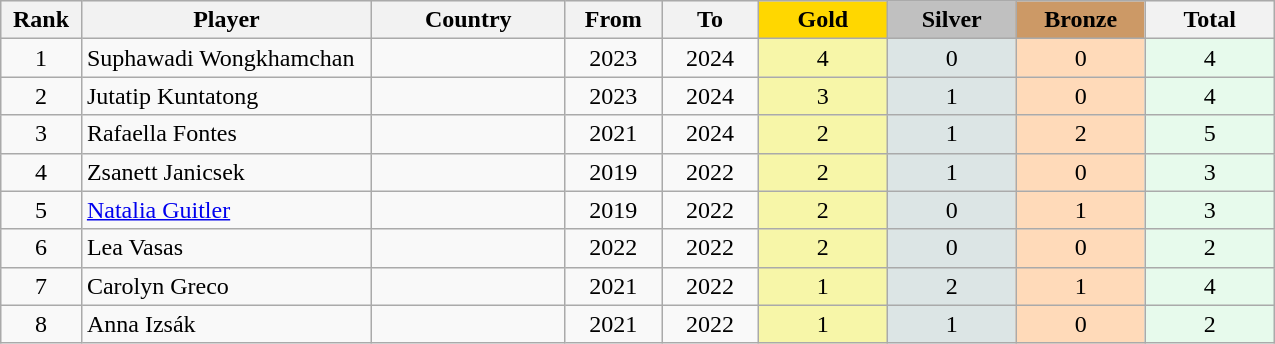<table class="wikitable plainrowheaders" width="850" style="text-align:center;">
<tr style="background-color:#EDEDED;">
<th class="hintergrundfarbe5" style="width:4%">Rank</th>
<th class="hintergrundfarbe5" style="width:18%">Player</th>
<th class="hintergrundfarbe5" style="width:12%">Country</th>
<th class="hintergrundfarbe5" style="width:6%">From</th>
<th class="hintergrundfarbe5" style="width:6%">To</th>
<th style="background:gold; width:8%">Gold</th>
<th style="background:silver; width:8%">Silver</th>
<th style="background:#CC9966; width:8%">Bronze</th>
<th class="hintergrundfarbe5" style="width:8%">Total</th>
</tr>
<tr>
<td>1</td>
<td align=left>Suphawadi Wongkhamchan</td>
<td align=left></td>
<td>2023</td>
<td>2024</td>
<td bgcolor=#F7F6A8>4</td>
<td bgcolor=#DCE5E5>0</td>
<td bgcolor=#FFDAB9>0</td>
<td bgcolor=#E7FAEC>4</td>
</tr>
<tr>
<td>2</td>
<td align=left>Jutatip Kuntatong</td>
<td align=left></td>
<td>2023</td>
<td>2024</td>
<td bgcolor=#F7F6A8>3</td>
<td bgcolor=#DCE5E5>1</td>
<td bgcolor=#FFDAB9>0</td>
<td bgcolor=#E7FAEC>4</td>
</tr>
<tr>
<td>3</td>
<td align=left>Rafaella Fontes</td>
<td align=left></td>
<td>2021</td>
<td>2024</td>
<td bgcolor=#F7F6A8>2</td>
<td bgcolor=#DCE5E5>1</td>
<td bgcolor=#FFDAB9>2</td>
<td bgcolor=#E7FAEC>5</td>
</tr>
<tr>
<td>4</td>
<td align=left>Zsanett Janicsek</td>
<td align=left></td>
<td>2019</td>
<td>2022</td>
<td bgcolor=#F7F6A8>2</td>
<td bgcolor=#DCE5E5>1</td>
<td bgcolor=#FFDAB9>0</td>
<td bgcolor=#E7FAEC>3</td>
</tr>
<tr>
<td>5</td>
<td align=left><a href='#'>Natalia Guitler</a></td>
<td align=left></td>
<td>2019</td>
<td>2022</td>
<td bgcolor=#F7F6A8>2</td>
<td bgcolor=#DCE5E5>0</td>
<td bgcolor=#FFDAB9>1</td>
<td bgcolor=#E7FAEC>3</td>
</tr>
<tr>
<td>6</td>
<td align=left>Lea Vasas</td>
<td align=left></td>
<td>2022</td>
<td>2022</td>
<td bgcolor=#F7F6A8>2</td>
<td bgcolor=#DCE5E5>0</td>
<td bgcolor=#FFDAB9>0</td>
<td bgcolor=#E7FAEC>2</td>
</tr>
<tr>
<td>7</td>
<td align=left>Carolyn Greco</td>
<td align=left></td>
<td>2021</td>
<td>2022</td>
<td bgcolor=#F7F6A8>1</td>
<td bgcolor=#DCE5E5>2</td>
<td bgcolor=#FFDAB9>1</td>
<td bgcolor=#E7FAEC>4</td>
</tr>
<tr>
<td>8</td>
<td align=left>Anna Izsák</td>
<td align=left></td>
<td>2021</td>
<td>2022</td>
<td bgcolor=#F7F6A8>1</td>
<td bgcolor=#DCE5E5>1</td>
<td bgcolor=#FFDAB9>0</td>
<td bgcolor=#E7FAEC>2</td>
</tr>
</table>
